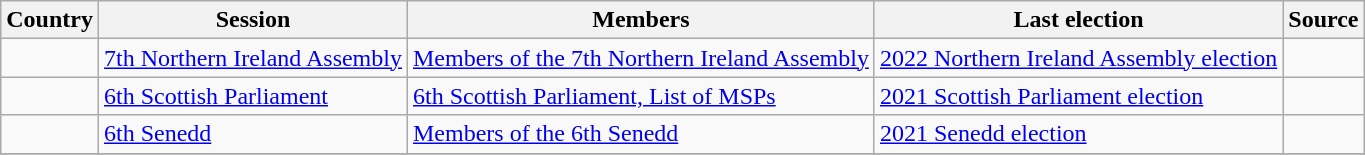<table class="wikitable sortable">
<tr>
<th scope="col">Country</th>
<th>Session</th>
<th>Members</th>
<th>Last election</th>
<th>Source</th>
</tr>
<tr>
<td></td>
<td><a href='#'>7th Northern Ireland Assembly</a></td>
<td><a href='#'>Members of the 7th Northern Ireland Assembly</a></td>
<td><a href='#'>2022 Northern Ireland Assembly election</a></td>
<td></td>
</tr>
<tr>
<td></td>
<td><a href='#'>6th Scottish Parliament</a></td>
<td><a href='#'>6th Scottish Parliament, List of MSPs</a></td>
<td><a href='#'>2021 Scottish Parliament election</a></td>
<td></td>
</tr>
<tr>
<td></td>
<td><a href='#'>6th Senedd</a></td>
<td><a href='#'>Members of the 6th Senedd</a></td>
<td><a href='#'>2021 Senedd election</a></td>
<td></td>
</tr>
<tr>
</tr>
</table>
